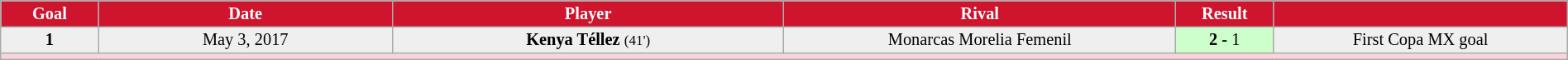<table align=center border=1 width=100% cellpadding="2" cellspacing="0" style="background: #f9f9f9; border: 1px #aaa solid; border-collapse: collapse; font-size: 85%; text-align: center;">
<tr style="color:White; background:#cf142d">
<th width="5%">Goal</th>
<th width="15%">Date</th>
<th width="20%">Player</th>
<th width="20%">Rival</th>
<th width="5%">Result</th>
<th width="15%"></th>
</tr>
<tr bgcolor="#EFEFEF" align="center">
<td><strong>1</strong></td>
<td>May 3, 2017</td>
<td><strong> Kenya Téllez</strong> <small>(41')</small></td>
<td>Monarcas Morelia Femenil</td>
<td bgcolor="#CCFFCC"><strong>2</strong> <strong>-</strong> 1</td>
<td>First Copa MX goal</td>
</tr>
<tr align="center" style="background:#fbd4d9">
<td colspan="6"></td>
</tr>
</table>
